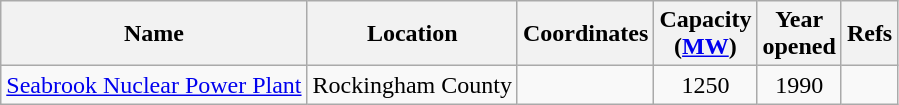<table class="wikitable sortable">
<tr>
<th>Name</th>
<th>Location</th>
<th>Coordinates</th>
<th>Capacity<br>(<a href='#'>MW</a>)</th>
<th>Year<br>opened</th>
<th>Refs</th>
</tr>
<tr>
<td><a href='#'>Seabrook Nuclear Power Plant</a></td>
<td>Rockingham County</td>
<td></td>
<td align="center">1250</td>
<td align="center">1990</td>
<td></td>
</tr>
</table>
